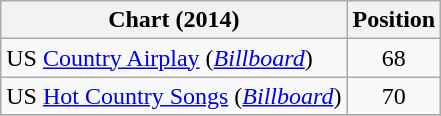<table class="wikitable sortable">
<tr>
<th scope="col">Chart (2014)</th>
<th scope="col">Position</th>
</tr>
<tr>
<td>US <a href='#'>Country Airplay</a> (<em><a href='#'>Billboard</a></em>)</td>
<td align="center">68</td>
</tr>
<tr>
<td>US <a href='#'>Hot Country Songs</a> (<em><a href='#'>Billboard</a></em>)</td>
<td align="center">70</td>
</tr>
<tr>
</tr>
</table>
